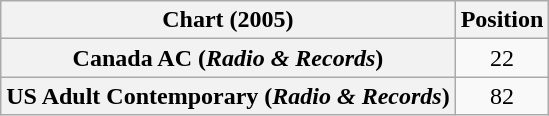<table class="wikitable plainrowheaders" style="text-align:center">
<tr>
<th scope="col">Chart (2005)</th>
<th>Position</th>
</tr>
<tr>
<th scope="row">Canada AC (<em>Radio & Records</em>)</th>
<td>22</td>
</tr>
<tr>
<th scope="row">US Adult Contemporary (<em>Radio & Records</em>)</th>
<td>82</td>
</tr>
</table>
